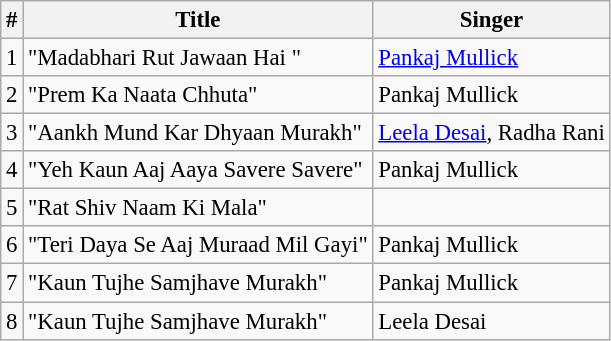<table class="wikitable" style="font-size:95%;">
<tr>
<th>#</th>
<th>Title</th>
<th>Singer</th>
</tr>
<tr>
<td>1</td>
<td>"Madabhari Rut Jawaan Hai "</td>
<td><a href='#'>Pankaj Mullick</a></td>
</tr>
<tr>
<td>2</td>
<td>"Prem Ka Naata Chhuta"</td>
<td>Pankaj Mullick</td>
</tr>
<tr>
<td>3</td>
<td>"Aankh Mund Kar Dhyaan Murakh"</td>
<td><a href='#'>Leela Desai</a>, Radha Rani</td>
</tr>
<tr>
<td>4</td>
<td>"Yeh Kaun Aaj Aaya Savere Savere"</td>
<td>Pankaj Mullick</td>
</tr>
<tr>
<td>5</td>
<td>"Rat Shiv Naam Ki Mala"</td>
<td></td>
</tr>
<tr>
<td>6</td>
<td>"Teri Daya Se Aaj Muraad Mil Gayi"</td>
<td>Pankaj Mullick</td>
</tr>
<tr>
<td>7</td>
<td>"Kaun Tujhe Samjhave Murakh"</td>
<td>Pankaj Mullick</td>
</tr>
<tr>
<td>8</td>
<td>"Kaun Tujhe Samjhave Murakh"</td>
<td>Leela Desai</td>
</tr>
</table>
